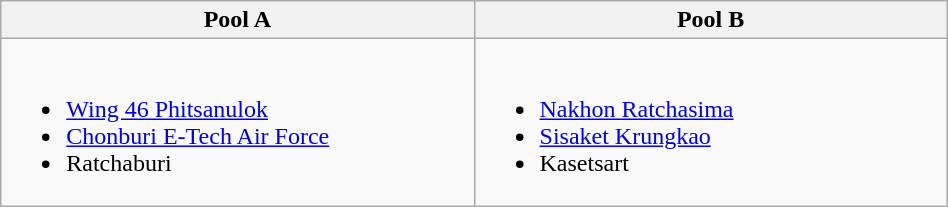<table class="wikitable" width=50%>
<tr>
<th width=25%>Pool A</th>
<th width=25%>Pool B</th>
</tr>
<tr>
<td><br><ul><li><a href='#'>Wing 46 Phitsanulok</a></li><li><a href='#'>Chonburi E-Tech Air Force</a></li><li>Ratchaburi</li></ul></td>
<td><br><ul><li><a href='#'>Nakhon Ratchasima</a></li><li><a href='#'>Sisaket Krungkao</a></li><li>Kasetsart</li></ul></td>
</tr>
</table>
